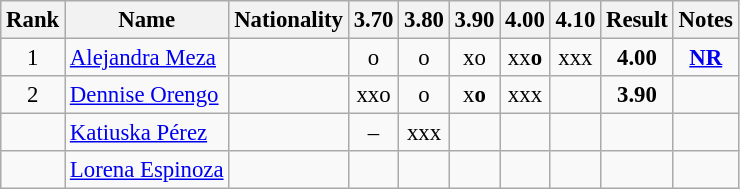<table class="wikitable sortable" style="text-align:center;font-size:95%">
<tr>
<th>Rank</th>
<th>Name</th>
<th>Nationality</th>
<th>3.70</th>
<th>3.80</th>
<th>3.90</th>
<th>4.00</th>
<th>4.10</th>
<th>Result</th>
<th>Notes</th>
</tr>
<tr>
<td>1</td>
<td align=left><a href='#'>Alejandra Meza</a></td>
<td align=left></td>
<td>o</td>
<td>o</td>
<td>xo</td>
<td>xx<strong>o</strong></td>
<td>xxx</td>
<td><strong>4.00</strong></td>
<td><strong><a href='#'>NR</a></strong></td>
</tr>
<tr>
<td>2</td>
<td align=left><a href='#'>Dennise Orengo</a></td>
<td align=left></td>
<td>xxo</td>
<td>o</td>
<td>x<strong>o</strong></td>
<td>xxx</td>
<td></td>
<td><strong>3.90</strong></td>
<td></td>
</tr>
<tr>
<td></td>
<td align=left><a href='#'>Katiuska Pérez</a></td>
<td align=left></td>
<td>–</td>
<td>xxx</td>
<td></td>
<td></td>
<td></td>
<td><strong></strong></td>
<td></td>
</tr>
<tr>
<td></td>
<td align=left><a href='#'>Lorena Espinoza</a></td>
<td align=left></td>
<td></td>
<td></td>
<td></td>
<td></td>
<td></td>
<td><strong></strong></td>
<td></td>
</tr>
</table>
